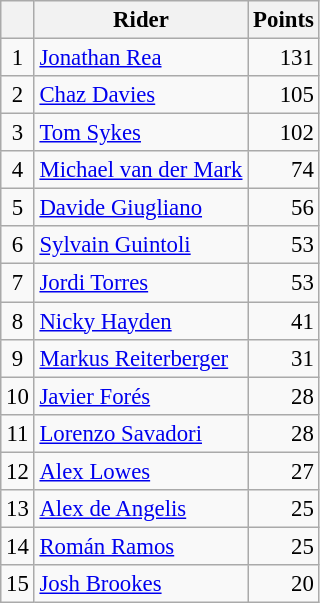<table class="wikitable" style="font-size: 95%;">
<tr>
<th></th>
<th>Rider</th>
<th>Points</th>
</tr>
<tr>
<td align=center>1</td>
<td> <a href='#'>Jonathan Rea</a></td>
<td align=right>131</td>
</tr>
<tr>
<td align=center>2</td>
<td> <a href='#'>Chaz Davies</a></td>
<td align=right>105</td>
</tr>
<tr>
<td align=center>3</td>
<td> <a href='#'>Tom Sykes</a></td>
<td align=right>102</td>
</tr>
<tr>
<td align=center>4</td>
<td> <a href='#'>Michael van der Mark</a></td>
<td align=right>74</td>
</tr>
<tr>
<td align=center>5</td>
<td> <a href='#'>Davide Giugliano</a></td>
<td align=right>56</td>
</tr>
<tr>
<td align=center>6</td>
<td> <a href='#'>Sylvain Guintoli</a></td>
<td align=right>53</td>
</tr>
<tr>
<td align=center>7</td>
<td> <a href='#'>Jordi Torres</a></td>
<td align=right>53</td>
</tr>
<tr>
<td align=center>8</td>
<td> <a href='#'>Nicky Hayden</a></td>
<td align=right>41</td>
</tr>
<tr>
<td align=center>9</td>
<td> <a href='#'>Markus Reiterberger</a></td>
<td align=right>31</td>
</tr>
<tr>
<td align=center>10</td>
<td> <a href='#'>Javier Forés</a></td>
<td align=right>28</td>
</tr>
<tr>
<td align=center>11</td>
<td> <a href='#'>Lorenzo Savadori</a></td>
<td align=right>28</td>
</tr>
<tr>
<td align=center>12</td>
<td> <a href='#'>Alex Lowes</a></td>
<td align=right>27</td>
</tr>
<tr>
<td align=center>13</td>
<td> <a href='#'>Alex de Angelis</a></td>
<td align=right>25</td>
</tr>
<tr>
<td align=center>14</td>
<td> <a href='#'>Román Ramos</a></td>
<td align=right>25</td>
</tr>
<tr>
<td align=center>15</td>
<td> <a href='#'>Josh Brookes</a></td>
<td align=right>20</td>
</tr>
</table>
